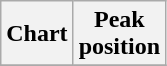<table class="wikitable plainrowheaders">
<tr>
<th>Chart</th>
<th>Peak<br>position</th>
</tr>
<tr>
</tr>
</table>
